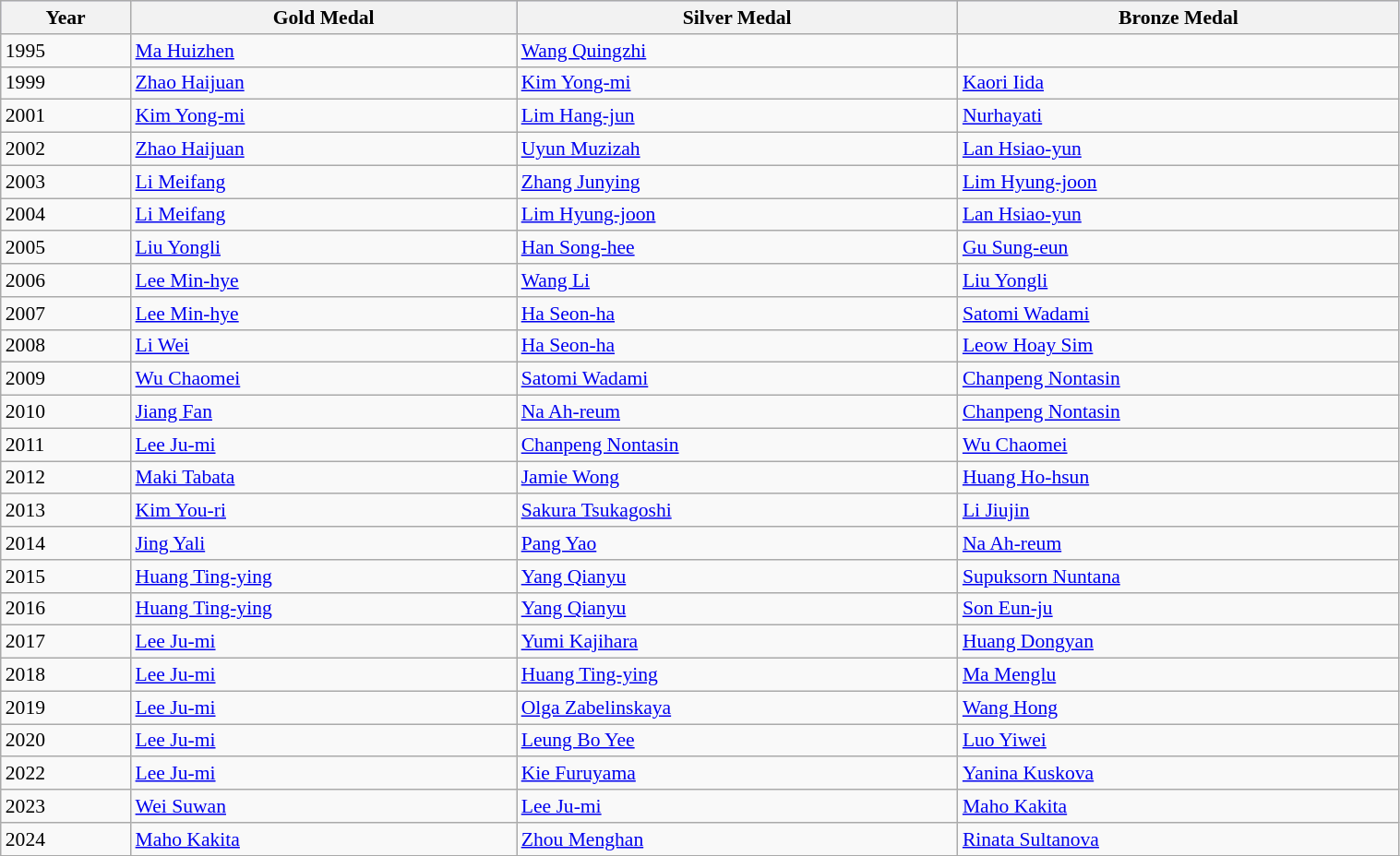<table class=wikitable style="font-size:90%" width="80%">
<tr style="background:#ccccff;">
<th>Year</th>
<th> <strong>Gold Medal</strong></th>
<th> <strong>Silver Medal</strong></th>
<th> <strong>Bronze Medal</strong></th>
</tr>
<tr>
<td>1995</td>
<td> <a href='#'>Ma Huizhen</a></td>
<td> <a href='#'>Wang Quingzhi</a></td>
<td></td>
</tr>
<tr>
<td>1999</td>
<td> <a href='#'>Zhao Haijuan</a></td>
<td> <a href='#'>Kim Yong-mi</a></td>
<td> <a href='#'>Kaori Iida</a></td>
</tr>
<tr>
<td>2001</td>
<td> <a href='#'>Kim Yong-mi</a></td>
<td> <a href='#'>Lim Hang-jun</a></td>
<td> <a href='#'>Nurhayati</a></td>
</tr>
<tr>
<td>2002</td>
<td> <a href='#'>Zhao Haijuan</a></td>
<td> <a href='#'>Uyun Muzizah</a></td>
<td> <a href='#'>Lan Hsiao-yun</a></td>
</tr>
<tr>
<td>2003</td>
<td> <a href='#'>Li Meifang</a></td>
<td> <a href='#'>Zhang Junying</a></td>
<td> <a href='#'>Lim Hyung-joon</a></td>
</tr>
<tr>
<td>2004</td>
<td> <a href='#'>Li Meifang</a></td>
<td> <a href='#'>Lim Hyung-joon</a></td>
<td> <a href='#'>Lan Hsiao-yun</a></td>
</tr>
<tr>
<td>2005</td>
<td> <a href='#'>Liu Yongli</a></td>
<td> <a href='#'>Han Song-hee</a></td>
<td> <a href='#'>Gu Sung-eun</a></td>
</tr>
<tr>
<td>2006</td>
<td> <a href='#'>Lee Min-hye</a></td>
<td> <a href='#'>Wang Li</a></td>
<td> <a href='#'>Liu Yongli</a></td>
</tr>
<tr>
<td>2007</td>
<td> <a href='#'>Lee Min-hye</a></td>
<td> <a href='#'>Ha Seon-ha</a></td>
<td> <a href='#'>Satomi Wadami</a></td>
</tr>
<tr>
<td>2008</td>
<td> <a href='#'>Li Wei</a></td>
<td> <a href='#'>Ha Seon-ha</a></td>
<td> <a href='#'>Leow Hoay Sim</a></td>
</tr>
<tr>
<td>2009</td>
<td> <a href='#'>Wu Chaomei</a></td>
<td> <a href='#'>Satomi Wadami</a></td>
<td> <a href='#'>Chanpeng Nontasin</a></td>
</tr>
<tr>
<td>2010</td>
<td> <a href='#'>Jiang Fan</a></td>
<td> <a href='#'>Na Ah-reum</a></td>
<td> <a href='#'>Chanpeng Nontasin</a></td>
</tr>
<tr>
<td>2011</td>
<td> <a href='#'>Lee Ju-mi</a></td>
<td> <a href='#'>Chanpeng Nontasin</a></td>
<td> <a href='#'>Wu Chaomei</a></td>
</tr>
<tr>
<td>2012</td>
<td> <a href='#'>Maki Tabata</a></td>
<td> <a href='#'>Jamie Wong</a></td>
<td> <a href='#'>Huang Ho-hsun</a></td>
</tr>
<tr>
<td>2013</td>
<td> <a href='#'>Kim You-ri</a></td>
<td> <a href='#'>Sakura Tsukagoshi</a></td>
<td> <a href='#'>Li Jiujin</a></td>
</tr>
<tr>
<td>2014</td>
<td> <a href='#'>Jing Yali</a></td>
<td> <a href='#'>Pang Yao</a></td>
<td> <a href='#'>Na Ah-reum</a></td>
</tr>
<tr>
<td>2015</td>
<td> <a href='#'>Huang Ting-ying</a></td>
<td> <a href='#'>Yang Qianyu</a></td>
<td> <a href='#'>Supuksorn Nuntana</a></td>
</tr>
<tr>
<td>2016</td>
<td> <a href='#'>Huang Ting-ying</a></td>
<td> <a href='#'>Yang Qianyu</a></td>
<td> <a href='#'>Son Eun-ju</a></td>
</tr>
<tr>
<td>2017</td>
<td> <a href='#'>Lee Ju-mi</a></td>
<td> <a href='#'>Yumi Kajihara</a></td>
<td> <a href='#'>Huang Dongyan</a></td>
</tr>
<tr>
<td>2018</td>
<td> <a href='#'>Lee Ju-mi</a></td>
<td> <a href='#'>Huang Ting-ying</a></td>
<td> <a href='#'>Ma Menglu</a></td>
</tr>
<tr>
<td>2019</td>
<td> <a href='#'>Lee Ju-mi</a></td>
<td> <a href='#'>Olga Zabelinskaya</a></td>
<td> <a href='#'>Wang Hong</a></td>
</tr>
<tr>
<td>2020</td>
<td> <a href='#'>Lee Ju-mi</a></td>
<td> <a href='#'>Leung Bo Yee</a></td>
<td> <a href='#'>Luo Yiwei</a></td>
</tr>
<tr>
<td>2022</td>
<td> <a href='#'>Lee Ju-mi</a></td>
<td> <a href='#'>Kie Furuyama</a></td>
<td> <a href='#'>Yanina Kuskova</a></td>
</tr>
<tr>
<td>2023</td>
<td> <a href='#'>Wei Suwan</a></td>
<td> <a href='#'>Lee Ju-mi</a></td>
<td> <a href='#'>Maho Kakita</a></td>
</tr>
<tr>
<td>2024</td>
<td> <a href='#'>Maho Kakita</a></td>
<td> <a href='#'>Zhou Menghan</a></td>
<td> <a href='#'>Rinata Sultanova</a></td>
</tr>
<tr>
</tr>
</table>
